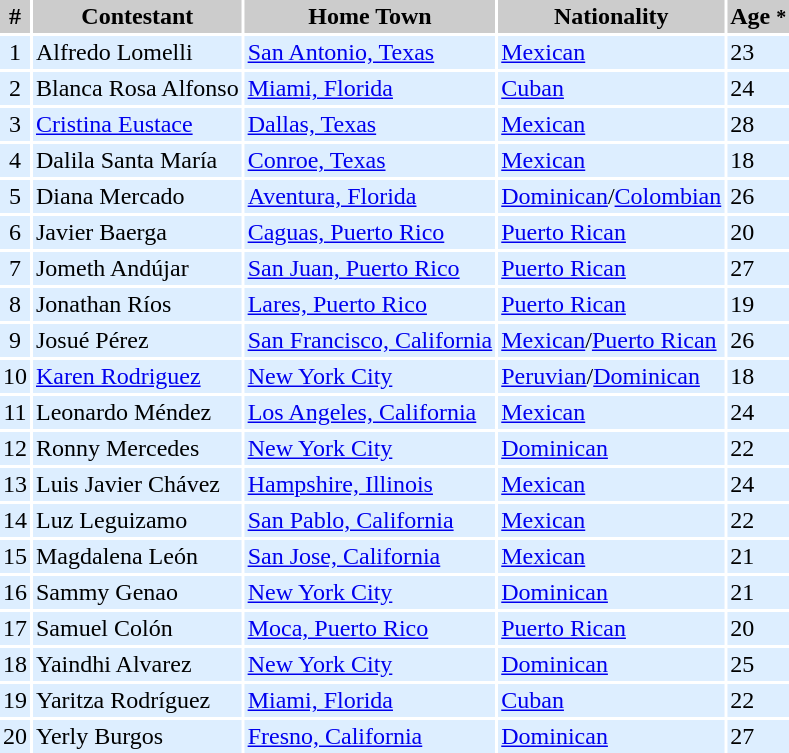<table cellpadding=2 cellspacing=2>
<tr bgcolor=#cccccc>
<th>#</th>
<th>Contestant</th>
<th>Home Town</th>
<th>Nationality</th>
<th>Age <small>*</small></th>
</tr>
<tr bgcolor=#DDEEFF>
<td align=center>1</td>
<td>Alfredo Lomelli</td>
<td><a href='#'>San Antonio, Texas</a></td>
<td> <a href='#'>Mexican</a></td>
<td>23</td>
</tr>
<tr bgcolor=#DDEEFF>
<td align=center>2</td>
<td>Blanca Rosa Alfonso</td>
<td><a href='#'>Miami, Florida</a></td>
<td> <a href='#'>Cuban</a></td>
<td>24</td>
</tr>
<tr bgcolor=#DDEEFF>
<td align=center>3</td>
<td><a href='#'>Cristina Eustace</a></td>
<td><a href='#'>Dallas, Texas</a></td>
<td> <a href='#'>Mexican</a></td>
<td>28</td>
</tr>
<tr bgcolor=#DDEEFF>
<td align=center>4</td>
<td>Dalila Santa María</td>
<td><a href='#'>Conroe, Texas</a></td>
<td> <a href='#'>Mexican</a></td>
<td>18</td>
</tr>
<tr bgcolor=#DDEEFF>
<td align=center>5</td>
<td>Diana Mercado</td>
<td><a href='#'>Aventura, Florida</a></td>
<td>  <a href='#'>Dominican</a>/<a href='#'>Colombian</a></td>
<td>26</td>
</tr>
<tr bgcolor=#DDEEFF>
<td align=center>6</td>
<td>Javier Baerga</td>
<td><a href='#'>Caguas, Puerto Rico</a></td>
<td> <a href='#'>Puerto Rican</a></td>
<td>20</td>
</tr>
<tr bgcolor=#DDEEFF>
<td align=center>7</td>
<td>Jometh Andújar</td>
<td><a href='#'>San Juan, Puerto Rico</a></td>
<td> <a href='#'>Puerto Rican</a></td>
<td>27</td>
</tr>
<tr bgcolor=#DDEEFF>
<td align=center>8</td>
<td>Jonathan Ríos</td>
<td><a href='#'>Lares, Puerto Rico</a></td>
<td> <a href='#'>Puerto Rican</a></td>
<td>19</td>
</tr>
<tr bgcolor=#DDEEFF>
<td align=center>9</td>
<td>Josué Pérez</td>
<td><a href='#'>San Francisco, California</a></td>
<td>  <a href='#'>Mexican</a>/<a href='#'>Puerto Rican</a></td>
<td>26</td>
</tr>
<tr bgcolor=#DDEEFF>
<td align=center>10</td>
<td><a href='#'>Karen Rodriguez</a></td>
<td><a href='#'>New York City</a></td>
<td>   <a href='#'>Peruvian</a>/<a href='#'>Dominican</a></td>
<td>18</td>
</tr>
<tr bgcolor=#DDEEFF>
<td align=center>11</td>
<td>Leonardo Méndez</td>
<td><a href='#'>Los Angeles, California</a></td>
<td> <a href='#'>Mexican</a></td>
<td>24</td>
</tr>
<tr bgcolor=#DDEEFF>
<td align=center>12</td>
<td>Ronny Mercedes</td>
<td><a href='#'>New York City</a></td>
<td> <a href='#'>Dominican</a></td>
<td>22</td>
</tr>
<tr bgcolor=#DDEEFF>
<td align=center>13</td>
<td>Luis Javier Chávez</td>
<td><a href='#'>Hampshire, Illinois</a></td>
<td> <a href='#'>Mexican</a></td>
<td>24</td>
</tr>
<tr bgcolor=#DDEEFF>
<td align=center>14</td>
<td>Luz Leguizamo</td>
<td><a href='#'>San Pablo, California</a></td>
<td> <a href='#'>Mexican</a></td>
<td>22</td>
</tr>
<tr bgcolor=#DDEEFF>
<td align=center>15</td>
<td>Magdalena León</td>
<td><a href='#'>San Jose, California</a></td>
<td> <a href='#'>Mexican</a></td>
<td>21</td>
</tr>
<tr bgcolor=#DDEEFF>
<td align=center>16</td>
<td>Sammy Genao</td>
<td><a href='#'>New York City</a></td>
<td> <a href='#'>Dominican</a></td>
<td>21</td>
</tr>
<tr bgcolor=#DDEEFF>
<td align=center>17</td>
<td>Samuel Colón</td>
<td><a href='#'>Moca, Puerto Rico</a></td>
<td> <a href='#'>Puerto Rican</a></td>
<td>20</td>
</tr>
<tr bgcolor=#DDEEFF>
<td align=center>18</td>
<td>Yaindhi Alvarez</td>
<td><a href='#'>New York City</a></td>
<td> <a href='#'>Dominican</a></td>
<td>25</td>
</tr>
<tr bgcolor=#DDEEFF>
<td align=center>19</td>
<td>Yaritza Rodríguez</td>
<td><a href='#'>Miami, Florida</a></td>
<td> <a href='#'>Cuban</a></td>
<td>22</td>
</tr>
<tr bgcolor=#DDEEFF>
<td align=center>20</td>
<td>Yerly Burgos</td>
<td><a href='#'>Fresno, California</a></td>
<td> <a href='#'>Dominican</a></td>
<td>27</td>
</tr>
</table>
